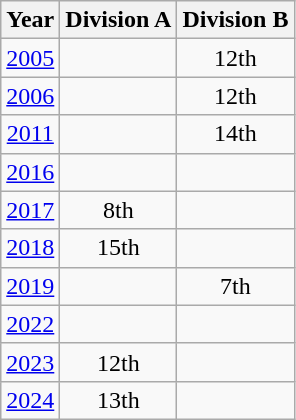<table class="wikitable" style="text-align:center">
<tr>
<th>Year</th>
<th>Division A</th>
<th>Division B</th>
</tr>
<tr>
<td><a href='#'>2005</a></td>
<td></td>
<td>12th</td>
</tr>
<tr>
<td><a href='#'>2006</a></td>
<td></td>
<td>12th</td>
</tr>
<tr>
<td><a href='#'>2011</a></td>
<td></td>
<td>14th</td>
</tr>
<tr>
<td><a href='#'>2016</a></td>
<td></td>
<td></td>
</tr>
<tr>
<td><a href='#'>2017</a></td>
<td>8th</td>
<td></td>
</tr>
<tr>
<td><a href='#'>2018</a></td>
<td>15th</td>
<td></td>
</tr>
<tr>
<td><a href='#'>2019</a></td>
<td></td>
<td>7th</td>
</tr>
<tr>
<td><a href='#'>2022</a></td>
<td></td>
<td></td>
</tr>
<tr>
<td><a href='#'>2023</a></td>
<td>12th</td>
<td></td>
</tr>
<tr>
<td><a href='#'>2024</a></td>
<td>13th</td>
<td></td>
</tr>
</table>
